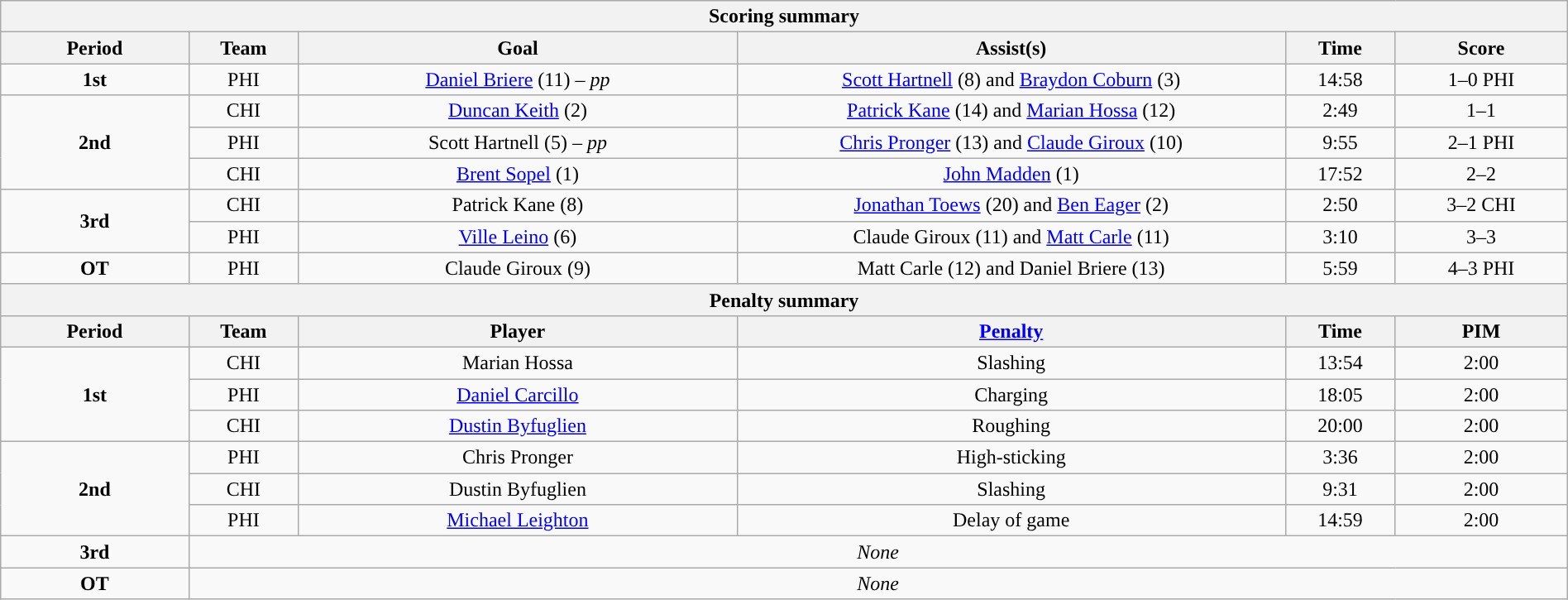<table style="width:100%;" class="wikitable">
<tr>
<th colspan=6>Scoring summary</th>
</tr>
<tr>
<th style="width:12%;">Period</th>
<th style="width:7%;">Team</th>
<th style="width:28%;">Goal</th>
<th style="width:35%;">Assist(s)</th>
<th style="width:7%;">Time</th>
<th style="width:11%;">Score</th>
</tr>
<tr style="text-align:center;">
<td rowspan="1"><strong>1st</strong></td>
<td>PHI</td>
<td><a href='#'>Daniel Briere</a> (11) – <em>pp</em></td>
<td><a href='#'>Scott Hartnell</a> (8) and <a href='#'>Braydon Coburn</a> (3)</td>
<td>14:58</td>
<td>1–0 PHI</td>
</tr>
<tr style="text-align:center;">
<td rowspan="3"><strong>2nd</strong></td>
<td>CHI</td>
<td><a href='#'>Duncan Keith</a> (2)</td>
<td><a href='#'>Patrick Kane</a> (14) and <a href='#'>Marian Hossa</a> (12)</td>
<td>2:49</td>
<td>1–1</td>
</tr>
<tr style="text-align:center;">
<td>PHI</td>
<td>Scott Hartnell (5) – <em>pp</em></td>
<td><a href='#'>Chris Pronger</a> (13) and <a href='#'>Claude Giroux</a> (10)</td>
<td>9:55</td>
<td>2–1 PHI</td>
</tr>
<tr style="text-align:center;">
<td>CHI</td>
<td><a href='#'>Brent Sopel</a> (1)</td>
<td><a href='#'>John Madden</a> (1)</td>
<td>17:52</td>
<td>2–2</td>
</tr>
<tr style="text-align:center;">
<td rowspan="2"><strong>3rd</strong></td>
<td>CHI</td>
<td>Patrick Kane (8)</td>
<td><a href='#'>Jonathan Toews</a> (20) and <a href='#'>Ben Eager</a> (2)</td>
<td>2:50</td>
<td>3–2 CHI</td>
</tr>
<tr style="text-align:center;">
<td>PHI</td>
<td><a href='#'>Ville Leino</a> (6)</td>
<td>Claude Giroux (11) and <a href='#'>Matt Carle</a> (11)</td>
<td>3:10</td>
<td>3–3</td>
</tr>
<tr style="text-align:center;">
<td><strong>OT</strong></td>
<td>PHI</td>
<td>Claude Giroux (9)</td>
<td>Matt Carle (12) and Daniel Briere (13)</td>
<td>5:59</td>
<td>4–3 PHI</td>
</tr>
<tr>
<th colspan=6>Penalty summary</th>
</tr>
<tr>
<th style="width:12%;">Period</th>
<th style="width:7%;">Team</th>
<th style="width:28%;">Player</th>
<th style="width:35%;"><a href='#'>Penalty</a></th>
<th style="width:7%;">Time</th>
<th style="width:11%;">PIM</th>
</tr>
<tr style="text-align:center;">
<td rowspan="3"><strong>1st</strong></td>
<td>CHI</td>
<td>Marian Hossa</td>
<td>Slashing</td>
<td>13:54</td>
<td>2:00</td>
</tr>
<tr style="text-align:center;">
<td>PHI</td>
<td><a href='#'>Daniel Carcillo</a></td>
<td>Charging</td>
<td>18:05</td>
<td>2:00</td>
</tr>
<tr style="text-align:center;">
<td>CHI</td>
<td><a href='#'>Dustin Byfuglien</a></td>
<td>Roughing</td>
<td>20:00</td>
<td>2:00</td>
</tr>
<tr style="text-align:center;">
<td rowspan="3"><strong>2nd</strong></td>
<td>PHI</td>
<td>Chris Pronger</td>
<td>High-sticking</td>
<td>3:36</td>
<td>2:00</td>
</tr>
<tr style="text-align:center;">
<td>CHI</td>
<td>Dustin Byfuglien</td>
<td>Slashing</td>
<td>9:31</td>
<td>2:00</td>
</tr>
<tr style="text-align:center;">
<td>PHI</td>
<td><a href='#'>Michael Leighton</a></td>
<td>Delay of game</td>
<td>14:59</td>
<td>2:00</td>
</tr>
<tr style="text-align:center;">
<td><strong>3rd</strong></td>
<td colspan="5"><em>None</em></td>
</tr>
<tr style="text-align:center;">
<td><strong>OT</strong></td>
<td colspan="5"><em>None</em></td>
</tr>
</table>
